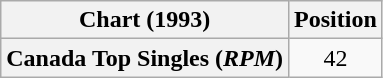<table class="wikitable plainrowheaders" style="text-align:center">
<tr>
<th scope="col">Chart (1993)</th>
<th scope="col">Position</th>
</tr>
<tr>
<th scope="row">Canada Top Singles (<em>RPM</em>)</th>
<td>42</td>
</tr>
</table>
